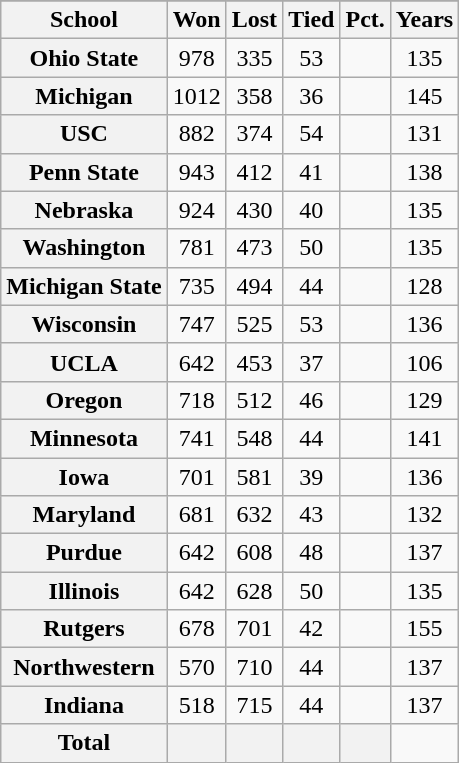<table class="wikitable sortable plainrowheaders" style="text-align:center;">
<tr>
</tr>
<tr>
<th scope="col">School</th>
<th scope="col">Won</th>
<th scope="col">Lost</th>
<th scope="col">Tied</th>
<th scope="col">Pct.</th>
<th scope="col">Years</th>
</tr>
<tr>
<th scope="row">Ohio State</th>
<td>978</td>
<td>335</td>
<td>53</td>
<td></td>
<td>135</td>
</tr>
<tr>
<th scope="row">Michigan</th>
<td>1012</td>
<td>358</td>
<td>36</td>
<td></td>
<td>145</td>
</tr>
<tr>
<th scope="row">USC</th>
<td>882</td>
<td>374</td>
<td>54</td>
<td></td>
<td>131</td>
</tr>
<tr>
<th scope="row">Penn State</th>
<td>943</td>
<td>412</td>
<td>41</td>
<td></td>
<td>138</td>
</tr>
<tr>
<th scope="row">Nebraska</th>
<td>924</td>
<td>430</td>
<td>40</td>
<td></td>
<td>135</td>
</tr>
<tr>
<th scope="row">Washington</th>
<td>781</td>
<td>473</td>
<td>50</td>
<td></td>
<td>135</td>
</tr>
<tr>
<th scope="row">Michigan State</th>
<td>735</td>
<td>494</td>
<td>44</td>
<td></td>
<td>128</td>
</tr>
<tr>
<th scope="row">Wisconsin</th>
<td>747</td>
<td>525</td>
<td>53</td>
<td></td>
<td>136</td>
</tr>
<tr>
<th scope="row">UCLA</th>
<td>642</td>
<td>453</td>
<td>37</td>
<td></td>
<td>106</td>
</tr>
<tr>
<th scope="row">Oregon</th>
<td>718</td>
<td>512</td>
<td>46</td>
<td></td>
<td>129</td>
</tr>
<tr>
<th scope="row">Minnesota</th>
<td>741</td>
<td>548</td>
<td>44</td>
<td></td>
<td>141</td>
</tr>
<tr>
<th scope="row">Iowa</th>
<td>701</td>
<td>581</td>
<td>39</td>
<td></td>
<td>136</td>
</tr>
<tr>
<th scope="row">Maryland</th>
<td>681</td>
<td>632</td>
<td>43</td>
<td></td>
<td>132</td>
</tr>
<tr>
<th scope="row">Purdue</th>
<td>642</td>
<td>608</td>
<td>48</td>
<td></td>
<td>137</td>
</tr>
<tr>
<th scope="row">Illinois</th>
<td>642</td>
<td>628</td>
<td>50</td>
<td></td>
<td>135</td>
</tr>
<tr>
<th scope="row">Rutgers</th>
<td>678</td>
<td>701</td>
<td>42</td>
<td></td>
<td>155</td>
</tr>
<tr>
<th scope="row">Northwestern</th>
<td>570</td>
<td>710</td>
<td>44</td>
<td></td>
<td>137</td>
</tr>
<tr>
<th scope="row">Indiana</th>
<td>518</td>
<td>715</td>
<td>44</td>
<td></td>
<td>137</td>
</tr>
<tr>
<th scope="row" style="font-weight: bold;">Total</th>
<th scope="col"></th>
<th scope="col"></th>
<th scope="col"></th>
<th scope="col"></th>
</tr>
</table>
